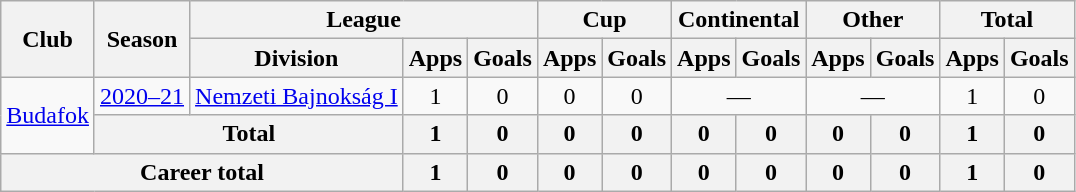<table class="wikitable" style="text-align:center">
<tr>
<th rowspan="2">Club</th>
<th rowspan="2">Season</th>
<th colspan="3">League</th>
<th colspan="2">Cup</th>
<th colspan="2">Continental</th>
<th colspan="2">Other</th>
<th colspan="2">Total</th>
</tr>
<tr>
<th>Division</th>
<th>Apps</th>
<th>Goals</th>
<th>Apps</th>
<th>Goals</th>
<th>Apps</th>
<th>Goals</th>
<th>Apps</th>
<th>Goals</th>
<th>Apps</th>
<th>Goals</th>
</tr>
<tr>
<td rowspan="2"><a href='#'>Budafok</a></td>
<td><a href='#'>2020–21</a></td>
<td><a href='#'>Nemzeti Bajnokság I</a></td>
<td>1</td>
<td>0</td>
<td>0</td>
<td>0</td>
<td colspan="2">—</td>
<td colspan="2">—</td>
<td>1</td>
<td>0</td>
</tr>
<tr>
<th colspan="2">Total</th>
<th>1</th>
<th>0</th>
<th>0</th>
<th>0</th>
<th>0</th>
<th>0</th>
<th>0</th>
<th>0</th>
<th>1</th>
<th>0</th>
</tr>
<tr>
<th colspan="3">Career total</th>
<th>1</th>
<th>0</th>
<th>0</th>
<th>0</th>
<th>0</th>
<th>0</th>
<th>0</th>
<th>0</th>
<th>1</th>
<th>0</th>
</tr>
</table>
